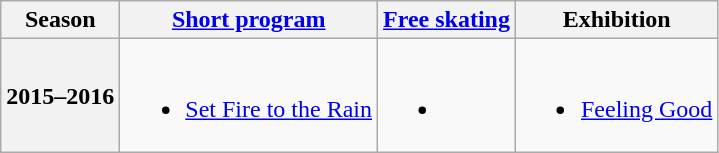<table class=wikitable style=text-align:center>
<tr>
<th>Season</th>
<th><a href='#'>Short program</a></th>
<th><a href='#'>Free skating</a></th>
<th>Exhibition</th>
</tr>
<tr>
<th>2015–2016</th>
<td><br><ul><li><a href='#'>Set Fire to the Rain</a> <br></li></ul></td>
<td><br><ul><li></li></ul></td>
<td><br><ul><li><a href='#'>Feeling Good</a> <br></li></ul></td>
</tr>
</table>
